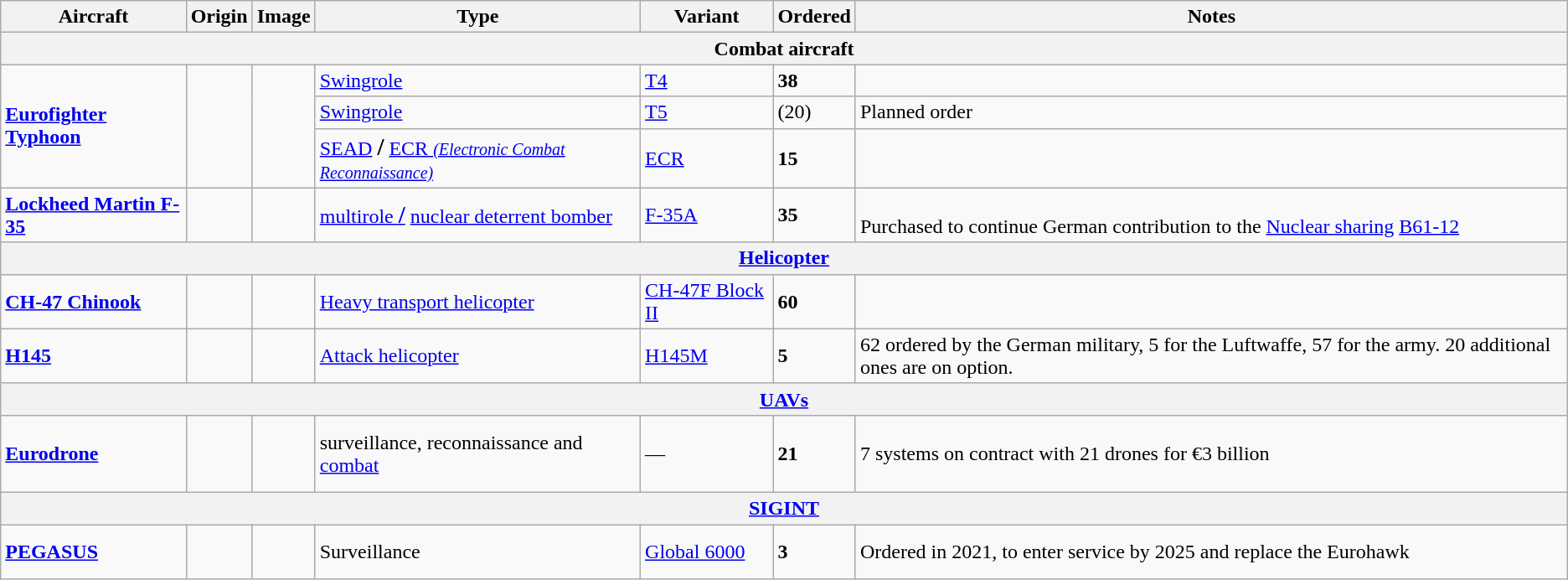<table class="wikitable">
<tr>
<th><strong>Aircraft</strong></th>
<th><strong>Origin</strong></th>
<th>Image</th>
<th><strong>Type</strong></th>
<th><strong>Variant</strong></th>
<th>Ordered</th>
<th><strong>Notes</strong></th>
</tr>
<tr>
<th colspan="7">Combat aircraft</th>
</tr>
<tr>
<td rowspan="3"><strong><a href='#'>Eurofighter Typhoon</a></strong></td>
<td rowspan="3"><small></small><br><small></small><br><small></small><br><small></small></td>
<td rowspan="3"></td>
<td><a href='#'>Swingrole</a></td>
<td><a href='#'>T4</a></td>
<td><strong>38</strong></td>
<td></td>
</tr>
<tr>
<td><a href='#'>Swingrole</a></td>
<td><a href='#'>T5</a></td>
<td>(20)</td>
<td>Planned order</td>
</tr>
<tr>
<td><a href='#'>SEAD</a> <big><strong>/</strong></big> <a href='#'>ECR <small><em>(Electronic Combat Reconnaissance)</em></small></a></td>
<td><a href='#'>ECR</a></td>
<td><strong>15</strong></td>
<td></td>
</tr>
<tr>
<td><strong><a href='#'>Lockheed Martin F-35</a></strong></td>
<td><small></small></td>
<td></td>
<td><a href='#'>multirole <big><strong>/</strong></big></a> <a href='#'>nuclear deterrent bomber</a></td>
<td><a href='#'>F-35A</a></td>
<td><strong>35</strong></td>
<td><br>Purchased to continue German contribution to the <a href='#'>Nuclear sharing</a> <a href='#'>B61-12</a></td>
</tr>
<tr>
<th colspan="7"><a href='#'>Helicopter</a></th>
</tr>
<tr>
<td><a href='#'><strong>CH-47 Chinook</strong></a></td>
<td><small></small></td>
<td></td>
<td><a href='#'>Heavy transport helicopter</a></td>
<td><a href='#'>CH-47F Block II</a></td>
<td><strong>60</strong></td>
<td></td>
</tr>
<tr>
<td><strong><a href='#'>H145</a></strong></td>
<td><small></small></td>
<td></td>
<td><a href='#'>Attack helicopter</a></td>
<td><a href='#'>H145M</a></td>
<td><strong>5</strong></td>
<td>62 ordered by the German military, 5 for the Luftwaffe, 57 for the army. 20 additional ones are on option.</td>
</tr>
<tr>
<th colspan="7"><a href='#'>UAVs</a></th>
</tr>
<tr>
<td><strong><a href='#'>Eurodrone</a></strong></td>
<td><small></small><br><small></small><br><small></small><br><small></small></td>
<td></td>
<td>surveillance, reconnaissance and <a href='#'>combat</a></td>
<td>—</td>
<td><strong>21</strong></td>
<td>7 systems on contract with 21 drones for €3 billion</td>
</tr>
<tr>
<th colspan="7"><a href='#'>SIGINT</a></th>
</tr>
<tr>
<td><a href='#'><strong>PEGASUS</strong></a></td>
<td><small></small><br><small></small><br><small></small></td>
<td></td>
<td>Surveillance</td>
<td><a href='#'>Global 6000</a></td>
<td><strong>3</strong></td>
<td>Ordered in 2021, to enter service by 2025 and replace the Eurohawk<strong></strong></td>
</tr>
</table>
